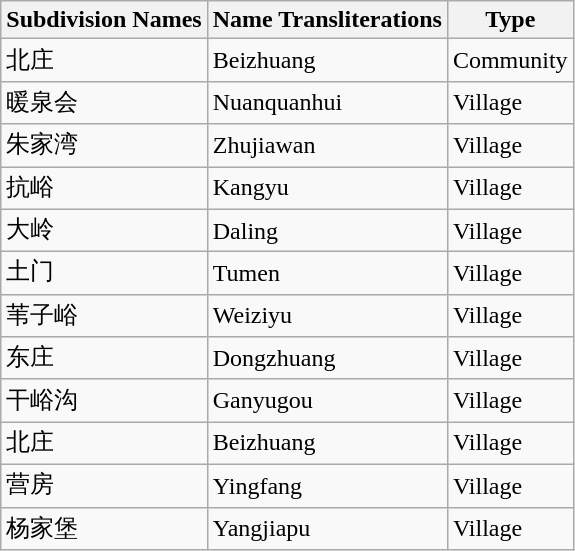<table class="wikitable sortable">
<tr>
<th>Subdivision Names</th>
<th>Name Transliterations</th>
<th>Type</th>
</tr>
<tr>
<td>北庄</td>
<td>Beizhuang</td>
<td>Community</td>
</tr>
<tr>
<td>暖泉会</td>
<td>Nuanquanhui</td>
<td>Village</td>
</tr>
<tr>
<td>朱家湾</td>
<td>Zhujiawan</td>
<td>Village</td>
</tr>
<tr>
<td>抗峪</td>
<td>Kangyu</td>
<td>Village</td>
</tr>
<tr>
<td>大岭</td>
<td>Daling</td>
<td>Village</td>
</tr>
<tr>
<td>土门</td>
<td>Tumen</td>
<td>Village</td>
</tr>
<tr>
<td>苇子峪</td>
<td>Weiziyu</td>
<td>Village</td>
</tr>
<tr>
<td>东庄</td>
<td>Dongzhuang</td>
<td>Village</td>
</tr>
<tr>
<td>干峪沟</td>
<td>Ganyugou</td>
<td>Village</td>
</tr>
<tr>
<td>北庄</td>
<td>Beizhuang</td>
<td>Village</td>
</tr>
<tr>
<td>营房</td>
<td>Yingfang</td>
<td>Village</td>
</tr>
<tr>
<td>杨家堡</td>
<td>Yangjiapu</td>
<td>Village</td>
</tr>
</table>
